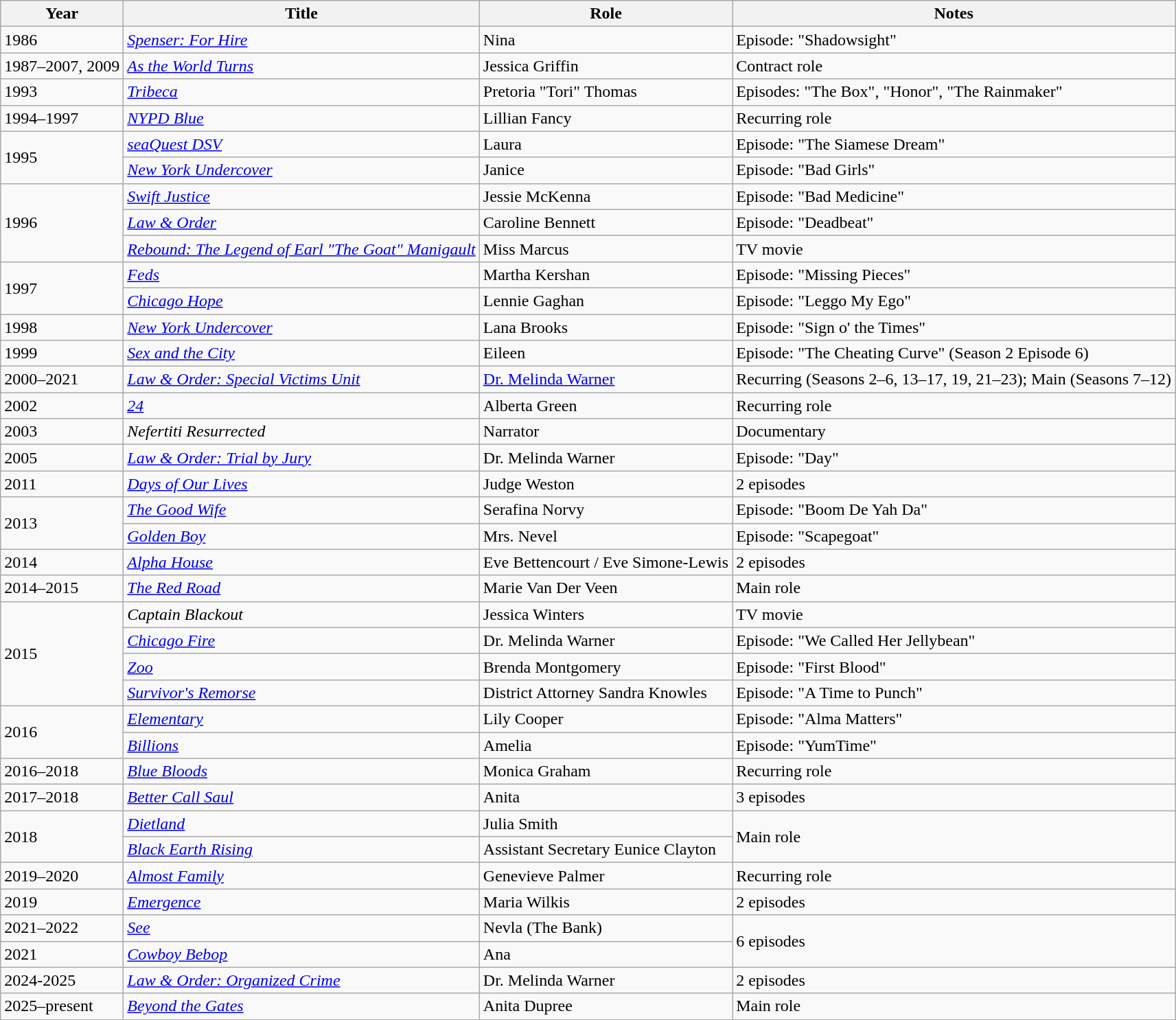<table class="wikitable sortable">
<tr>
<th>Year</th>
<th>Title</th>
<th>Role</th>
<th class="unsortable">Notes</th>
</tr>
<tr>
<td>1986</td>
<td><em><a href='#'>Spenser: For Hire</a></em></td>
<td>Nina</td>
<td>Episode: "Shadowsight"</td>
</tr>
<tr>
<td>1987–2007, 2009</td>
<td><em><a href='#'>As the World Turns</a></em></td>
<td>Jessica Griffin</td>
<td>Contract role</td>
</tr>
<tr>
<td>1993</td>
<td><em><a href='#'>Tribeca</a></em></td>
<td>Pretoria "Tori" Thomas</td>
<td>Episodes: "The Box", "Honor", "The Rainmaker"</td>
</tr>
<tr>
<td>1994–1997</td>
<td><em><a href='#'>NYPD Blue</a></em></td>
<td>Lillian Fancy</td>
<td>Recurring role</td>
</tr>
<tr>
<td rowspan=2>1995</td>
<td><em><a href='#'>seaQuest DSV</a></em></td>
<td>Laura</td>
<td>Episode: "The Siamese Dream"</td>
</tr>
<tr>
<td><em><a href='#'>New York Undercover</a></em></td>
<td>Janice</td>
<td>Episode: "Bad Girls"</td>
</tr>
<tr>
<td rowspan=3>1996</td>
<td><em><a href='#'>Swift Justice</a></em></td>
<td>Jessie McKenna</td>
<td>Episode: "Bad Medicine"</td>
</tr>
<tr>
<td><em><a href='#'>Law & Order</a></em></td>
<td>Caroline Bennett</td>
<td>Episode: "Deadbeat"</td>
</tr>
<tr>
<td><em><a href='#'>Rebound: The Legend of Earl "The Goat" Manigault</a></em></td>
<td>Miss Marcus</td>
<td>TV movie</td>
</tr>
<tr>
<td rowspan=2>1997</td>
<td><em><a href='#'>Feds</a></em></td>
<td>Martha Kershan</td>
<td>Episode: "Missing Pieces"</td>
</tr>
<tr>
<td><em><a href='#'>Chicago Hope</a></em></td>
<td>Lennie Gaghan</td>
<td>Episode: "Leggo My Ego"</td>
</tr>
<tr>
<td>1998</td>
<td><em><a href='#'>New York Undercover</a></em></td>
<td>Lana Brooks</td>
<td>Episode: "Sign o' the Times"</td>
</tr>
<tr>
<td>1999</td>
<td><em><a href='#'>Sex and the City</a></em></td>
<td>Eileen</td>
<td>Episode: "The Cheating Curve" (Season 2 Episode 6)</td>
</tr>
<tr>
<td>2000–2021</td>
<td><em><a href='#'>Law & Order: Special Victims Unit</a></em></td>
<td><a href='#'>Dr. Melinda Warner</a></td>
<td>Recurring (Seasons 2–6, 13–17, 19, 21–23); Main (Seasons 7–12)</td>
</tr>
<tr>
<td>2002</td>
<td><em><a href='#'>24</a></em></td>
<td>Alberta Green</td>
<td>Recurring role</td>
</tr>
<tr>
<td>2003</td>
<td><em>Nefertiti Resurrected</em></td>
<td>Narrator</td>
<td>Documentary</td>
</tr>
<tr>
<td>2005</td>
<td><em><a href='#'>Law & Order: Trial by Jury</a></em></td>
<td>Dr. Melinda Warner</td>
<td>Episode: "Day"</td>
</tr>
<tr>
<td>2011</td>
<td><em><a href='#'>Days of Our Lives</a></em></td>
<td>Judge Weston</td>
<td>2 episodes</td>
</tr>
<tr>
<td rowspan=2>2013</td>
<td><em><a href='#'>The Good Wife</a></em></td>
<td>Serafina Norvy</td>
<td>Episode: "Boom De Yah Da"</td>
</tr>
<tr>
<td><em><a href='#'>Golden Boy</a></em></td>
<td>Mrs. Nevel</td>
<td>Episode: "Scapegoat"</td>
</tr>
<tr>
<td>2014</td>
<td><em><a href='#'>Alpha House</a></em></td>
<td>Eve Bettencourt / Eve Simone-Lewis</td>
<td>2 episodes</td>
</tr>
<tr>
<td>2014–2015</td>
<td><em><a href='#'>The Red Road</a></em></td>
<td>Marie Van Der Veen</td>
<td>Main role</td>
</tr>
<tr>
<td rowspan=4>2015</td>
<td><em>Captain Blackout</em></td>
<td>Jessica Winters</td>
<td>TV movie</td>
</tr>
<tr>
<td><em><a href='#'>Chicago Fire</a></em></td>
<td>Dr. Melinda Warner</td>
<td>Episode: "We Called Her Jellybean"</td>
</tr>
<tr>
<td><em><a href='#'>Zoo</a></em></td>
<td>Brenda Montgomery</td>
<td>Episode: "First Blood"</td>
</tr>
<tr>
<td><em><a href='#'>Survivor's Remorse</a></em></td>
<td>District Attorney Sandra Knowles</td>
<td>Episode: "A Time to Punch"</td>
</tr>
<tr>
<td rowspan=2>2016</td>
<td><em><a href='#'>Elementary</a></em></td>
<td>Lily Cooper</td>
<td>Episode: "Alma Matters"</td>
</tr>
<tr>
<td><em><a href='#'>Billions</a></em></td>
<td>Amelia</td>
<td>Episode: "YumTime"</td>
</tr>
<tr>
<td>2016–2018</td>
<td><em><a href='#'>Blue Bloods</a></em></td>
<td>Monica Graham</td>
<td>Recurring role</td>
</tr>
<tr>
<td>2017–2018</td>
<td><em><a href='#'>Better Call Saul</a></em></td>
<td>Anita</td>
<td>3 episodes</td>
</tr>
<tr>
<td rowspan=2>2018</td>
<td><em><a href='#'>Dietland</a></em></td>
<td>Julia Smith</td>
<td rowspan=2>Main role</td>
</tr>
<tr>
<td><em><a href='#'>Black Earth Rising</a></em></td>
<td>Assistant Secretary Eunice Clayton</td>
</tr>
<tr>
<td>2019–2020</td>
<td><em><a href='#'>Almost Family</a></em></td>
<td>Genevieve Palmer</td>
<td>Recurring role</td>
</tr>
<tr>
<td>2019</td>
<td><em><a href='#'>Emergence</a></em></td>
<td>Maria Wilkis</td>
<td>2 episodes</td>
</tr>
<tr>
<td>2021–2022</td>
<td><em><a href='#'>See</a></em></td>
<td>Nevla (The Bank)</td>
<td rowspan=2>6 episodes</td>
</tr>
<tr>
<td>2021</td>
<td><em><a href='#'>Cowboy Bebop</a></em></td>
<td>Ana</td>
</tr>
<tr>
<td>2024-2025</td>
<td><em><a href='#'>Law & Order: Organized Crime</a></em></td>
<td>Dr. Melinda Warner</td>
<td>2 episodes</td>
</tr>
<tr>
<td>2025–present</td>
<td><em><a href='#'>Beyond the Gates</a></em></td>
<td>Anita Dupree</td>
<td>Main role</td>
</tr>
<tr>
</tr>
</table>
